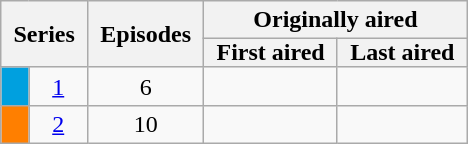<table class="wikitable" style="text-align: center;">
<tr>
<th style="padding: 0 8px;" colspan="2" rowspan="2">Series</th>
<th style="padding: 0 8px;" rowspan="2">Episodes</th>
<th colspan="2">Originally aired</th>
</tr>
<tr>
<th style="padding: 0 8px;">First aired</th>
<th style="padding: 0 8px;">Last aired</th>
</tr>
<tr>
<td style="background:#00A0DF;"></td>
<td><a href='#'>1</a></td>
<td>6</td>
<td style="padding: 0 8px;"></td>
<td style="padding: 0 8px;"></td>
</tr>
<tr>
<td style="background:#FF7F00;"></td>
<td><a href='#'>2</a></td>
<td>10</td>
<td style="padding: 0 8px;"></td>
<td style="padding: 0 8px;"></td>
</tr>
</table>
